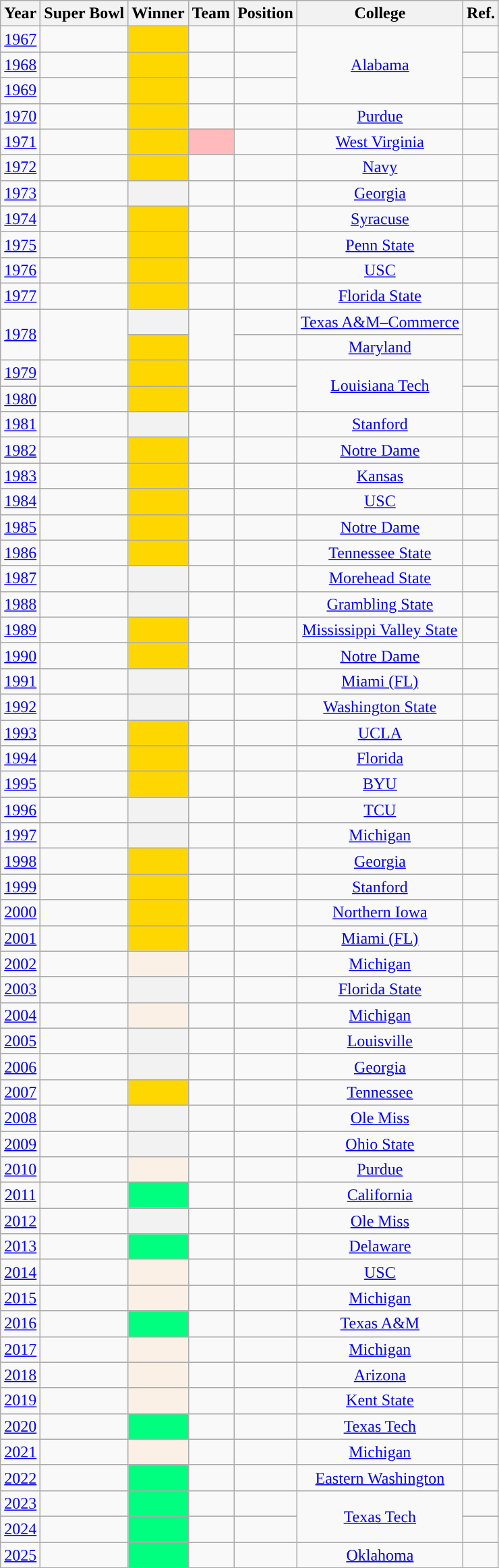<table class="wikitable sortable plainrowheaders" border="1" style="text-align:center">
<tr>
<th scope="col">Year</th>
<th scope="col">Super Bowl</th>
<th scope="col">Winner</th>
<th scope="col">Team</th>
<th scope="col">Position</th>
<th>College</th>
<th scope="col" class="unsortable">Ref.</th>
</tr>
<tr>
<td><a href='#'>1967</a></td>
<td></td>
<th scope="row" style="text-align:center; background-color:#FFD700"></th>
<td></td>
<td></td>
<td rowspan="3"><a href='#'>Alabama</a></td>
<td></td>
</tr>
<tr>
<td><a href='#'>1968</a></td>
<td></td>
<th scope="row" style="text-align:center; background-color:#FFD700"> </th>
<td></td>
<td></td>
<td></td>
</tr>
<tr>
<td><a href='#'>1969</a></td>
<td></td>
<th scope="row" style="text-align:center; background-color:#FFD700"></th>
<td></td>
<td></td>
<td></td>
</tr>
<tr>
<td><a href='#'>1970</a></td>
<td></td>
<th scope="row" style="text-align:center; background-color:#FFD700"></th>
<td></td>
<td></td>
<td><a href='#'>Purdue</a></td>
<td></td>
</tr>
<tr>
<td><a href='#'>1971</a></td>
<td></td>
<th scope="row" style="text-align:center; background-color:#FFD700"></th>
<td bgcolor="#FFBBBB"></td>
<td></td>
<td><a href='#'>West Virginia</a></td>
<td></td>
</tr>
<tr>
<td><a href='#'>1972</a></td>
<td></td>
<th scope="row" style="text-align:center; background-color:#FFD700"></th>
<td></td>
<td></td>
<td><a href='#'>Navy</a></td>
<td></td>
</tr>
<tr>
<td><a href='#'>1973</a></td>
<td></td>
<th scope="row" style="text-align:center;"></th>
<td></td>
<td></td>
<td><a href='#'>Georgia</a></td>
<td></td>
</tr>
<tr>
<td><a href='#'>1974</a></td>
<td></td>
<th scope="row" style="text-align:center; background-color:#FFD700"></th>
<td></td>
<td></td>
<td><a href='#'>Syracuse</a></td>
<td></td>
</tr>
<tr>
<td><a href='#'>1975</a></td>
<td></td>
<th scope="row" style="text-align:center; background-color:#FFD700"></th>
<td></td>
<td></td>
<td><a href='#'>Penn State</a></td>
<td></td>
</tr>
<tr>
<td><a href='#'>1976</a></td>
<td></td>
<th scope="row" style="text-align:center; background-color:#FFD700"></th>
<td></td>
<td></td>
<td><a href='#'>USC</a></td>
<td></td>
</tr>
<tr>
<td><a href='#'>1977</a></td>
<td></td>
<th scope="row" style="text-align:center; background-color:#FFD700"></th>
<td></td>
<td></td>
<td><a href='#'>Florida State</a></td>
<td></td>
</tr>
<tr>
<td rowspan=2><a href='#'>1978</a></td>
<td rowspan=2></td>
<th scope="row" style="text-align:center;"></th>
<td rowspan=2></td>
<td></td>
<td><a href='#'>Texas A&M–Commerce</a></td>
<td rowspan="2"><wbr></td>
</tr>
<tr>
<th scope="row" style="text-align:center; background-color:#FFD700"></th>
<td></td>
<td><a href='#'>Maryland</a></td>
</tr>
<tr>
<td><a href='#'>1979</a></td>
<td></td>
<th scope="row" style="text-align:center; background-color:#FFD700"></th>
<td></td>
<td></td>
<td rowspan="2"><a href='#'>Louisiana Tech</a></td>
<td></td>
</tr>
<tr>
<td><a href='#'>1980</a></td>
<td></td>
<th scope="row" style="text-align:center; background-color:#FFD700"> </th>
<td></td>
<td></td>
<td></td>
</tr>
<tr>
<td><a href='#'>1981</a></td>
<td></td>
<th scope="row" style="text-align:center;"></th>
<td></td>
<td></td>
<td><a href='#'>Stanford</a></td>
<td></td>
</tr>
<tr>
<td><a href='#'>1982</a></td>
<td></td>
<th scope="row" style="text-align:center; background-color:#FFD700"></th>
<td></td>
<td></td>
<td><a href='#'>Notre Dame</a></td>
<td></td>
</tr>
<tr>
<td><a href='#'>1983</a></td>
<td></td>
<th scope="row" style="text-align:center; background-color:#FFD700"></th>
<td></td>
<td></td>
<td><a href='#'>Kansas</a></td>
<td></td>
</tr>
<tr>
<td><a href='#'>1984</a></td>
<td></td>
<th scope="row" style="text-align:center; background-color:#FFD700"></th>
<td></td>
<td></td>
<td><a href='#'>USC</a></td>
<td></td>
</tr>
<tr>
<td><a href='#'>1985</a></td>
<td></td>
<th scope="row" style="text-align:center; background-color:#FFD700"> </th>
<td></td>
<td></td>
<td><a href='#'>Notre Dame</a></td>
<td></td>
</tr>
<tr>
<td><a href='#'>1986</a></td>
<td></td>
<th scope="row" style="text-align:center; background-color:#FFD700"></th>
<td></td>
<td></td>
<td><a href='#'>Tennessee State</a></td>
<td></td>
</tr>
<tr>
<td><a href='#'>1987</a></td>
<td></td>
<th scope="row" style="text-align:center;"></th>
<td></td>
<td></td>
<td><a href='#'>Morehead State</a></td>
<td></td>
</tr>
<tr>
<td><a href='#'>1988</a></td>
<td></td>
<th scope="row" style="text-align:center;"></th>
<td></td>
<td></td>
<td><a href='#'>Grambling State</a></td>
<td></td>
</tr>
<tr>
<td><a href='#'>1989</a></td>
<td></td>
<th scope="row" style="text-align:center; background-color:#FFD700"></th>
<td></td>
<td></td>
<td><a href='#'>Mississippi Valley State</a></td>
<td></td>
</tr>
<tr>
<td><a href='#'>1990</a></td>
<td></td>
<th scope="row" style="text-align:center; background-color:#FFD700"> </th>
<td></td>
<td></td>
<td><a href='#'>Notre Dame</a></td>
<td></td>
</tr>
<tr>
<td><a href='#'>1991</a></td>
<td></td>
<th scope="row" style="text-align:center;"></th>
<td></td>
<td></td>
<td><a href='#'>Miami (FL)</a></td>
<td></td>
</tr>
<tr>
<td><a href='#'>1992</a></td>
<td></td>
<th scope="row" style="text-align:center;"></th>
<td></td>
<td></td>
<td><a href='#'>Washington State</a></td>
<td></td>
</tr>
<tr>
<td><a href='#'>1993</a></td>
<td></td>
<th scope="row" style="text-align:center; background-color:#FFD700"></th>
<td></td>
<td></td>
<td><a href='#'>UCLA</a></td>
<td></td>
</tr>
<tr>
<td><a href='#'>1994</a></td>
<td></td>
<th scope="row" style="text-align:center; background-color:#FFD700"></th>
<td></td>
<td></td>
<td><a href='#'>Florida</a></td>
<td></td>
</tr>
<tr>
<td><a href='#'>1995</a></td>
<td></td>
<th scope="row" style="text-align:center; background-color:#FFD700"></th>
<td></td>
<td></td>
<td><a href='#'>BYU</a></td>
<td></td>
</tr>
<tr>
<td><a href='#'>1996</a></td>
<td></td>
<th scope="row" style="text-align:center;"></th>
<td></td>
<td></td>
<td><a href='#'>TCU</a></td>
<td></td>
</tr>
<tr>
<td><a href='#'>1997</a></td>
<td></td>
<th scope="row" style="text-align:center;"></th>
<td></td>
<td></td>
<td><a href='#'>Michigan</a></td>
<td></td>
</tr>
<tr>
<td><a href='#'>1998</a></td>
<td></td>
<th scope="row" style="text-align:center; background-color:#FFD700"></th>
<td></td>
<td></td>
<td><a href='#'>Georgia</a></td>
<td></td>
</tr>
<tr>
<td><a href='#'>1999</a></td>
<td></td>
<th scope="row" style="text-align:center; background-color:#FFD700"></th>
<td></td>
<td></td>
<td><a href='#'>Stanford</a></td>
<td></td>
</tr>
<tr>
<td><a href='#'>2000</a></td>
<td></td>
<th scope="row" style="text-align:center; background-color:#FFD700"></th>
<td></td>
<td></td>
<td><a href='#'>Northern Iowa</a></td>
<td></td>
</tr>
<tr>
<td><a href='#'>2001</a></td>
<td></td>
<th scope="row" style="text-align:center; background-color:#FFD700"></th>
<td></td>
<td></td>
<td><a href='#'>Miami (FL)</a></td>
<td></td>
</tr>
<tr>
<td><a href='#'>2002</a></td>
<td></td>
<th scope="row" style="text-align:center; background-color:#FAF0E6"></th>
<td></td>
<td></td>
<td><a href='#'>Michigan</a></td>
<td></td>
</tr>
<tr>
<td><a href='#'>2003</a></td>
<td></td>
<th scope="row" style="text-align:center;"></th>
<td></td>
<td></td>
<td><a href='#'>Florida State</a></td>
<td></td>
</tr>
<tr>
<td><a href='#'>2004</a></td>
<td></td>
<th scope="row" style="text-align:center; background-color:#FAF0E6"> </th>
<td></td>
<td></td>
<td><a href='#'>Michigan</a></td>
<td></td>
</tr>
<tr>
<td><a href='#'>2005</a></td>
<td></td>
<th scope="row" style="text-align:center;"></th>
<td></td>
<td></td>
<td><a href='#'>Louisville</a></td>
<td></td>
</tr>
<tr>
<td><a href='#'>2006</a></td>
<td></td>
<th scope="row" style="text-align:center;"></th>
<td></td>
<td></td>
<td><a href='#'>Georgia</a></td>
<td></td>
</tr>
<tr>
<td><a href='#'>2007</a></td>
<td></td>
<th scope="row" style="text-align:center; background-color:#FFD700"></th>
<td></td>
<td></td>
<td><a href='#'>Tennessee</a></td>
<td></td>
</tr>
<tr>
<td><a href='#'>2008</a></td>
<td></td>
<th scope="row" style="text-align:center"></th>
<td></td>
<td></td>
<td><a href='#'>Ole Miss</a></td>
<td></td>
</tr>
<tr>
<td><a href='#'>2009</a></td>
<td></td>
<th scope="row" style="text-align:center;"></th>
<td></td>
<td></td>
<td><a href='#'>Ohio State</a></td>
<td></td>
</tr>
<tr>
<td><a href='#'>2010</a></td>
<td></td>
<th scope="row" style="text-align:center; background-color:#FAF0E6"> </th>
<td></td>
<td></td>
<td><a href='#'>Purdue</a></td>
<td></td>
</tr>
<tr>
<td><a href='#'>2011</a></td>
<td></td>
<th scope="row" style="text-align:center; background-color:#00ff7f"></th>
<td></td>
<td></td>
<td><a href='#'>California</a></td>
<td></td>
</tr>
<tr>
<td><a href='#'>2012</a></td>
<td></td>
<th scope="row" style="text-align:center"> </th>
<td></td>
<td></td>
<td><a href='#'>Ole Miss</a></td>
<td></td>
</tr>
<tr>
<td><a href='#'>2013</a></td>
<td></td>
<th scope="row" style="text-align:center; background-color:#00ff7f"></th>
<td></td>
<td></td>
<td><a href='#'>Delaware</a></td>
<td></td>
</tr>
<tr>
<td><a href='#'>2014</a></td>
<td></td>
<th scope="row" style="text-align:center; background-color:#FAF0E6"></th>
<td></td>
<td></td>
<td><a href='#'>USC</a></td>
<td></td>
</tr>
<tr>
<td><a href='#'>2015</a></td>
<td></td>
<th scope="row" style="text-align:center; background-color:#FAF0E6"> </th>
<td></td>
<td></td>
<td><a href='#'>Michigan</a></td>
<td></td>
</tr>
<tr>
<td><a href='#'>2016</a></td>
<td></td>
<th scope="row" style="text-align:center; background-color:#00ff7f"></th>
<td></td>
<td></td>
<td><a href='#'>Texas A&M</a></td>
<td></td>
</tr>
<tr>
<td><a href='#'>2017</a></td>
<td></td>
<th scope="row" style="text-align:center; background-color:#FAF0E6"> </th>
<td></td>
<td></td>
<td><a href='#'>Michigan</a></td>
<td></td>
</tr>
<tr>
<td><a href='#'>2018</a></td>
<td></td>
<th scope="row"style="text-align:center; background-color:#FAF0E6"></th>
<td></td>
<td></td>
<td><a href='#'>Arizona</a></td>
<td></td>
</tr>
<tr>
<td><a href='#'>2019</a></td>
<td></td>
<th scope="row" style="text-align:center; background-color:#FAF0E6"></th>
<td></td>
<td></td>
<td><a href='#'>Kent State</a></td>
<td></td>
</tr>
<tr>
<td><a href='#'>2020</a></td>
<td></td>
<th scope="row" style="text-align:center; background-color:#00ff7f"></th>
<td></td>
<td></td>
<td><a href='#'>Texas Tech</a></td>
<td></td>
</tr>
<tr>
<td><a href='#'>2021</a></td>
<td></td>
<th scope="row" style="text-align:center; background-color:#FAF0E6">  </th>
<td></td>
<td></td>
<td><a href='#'>Michigan</a></td>
<td></td>
</tr>
<tr>
<td><a href='#'>2022</a></td>
<td></td>
<th scope="row" style="text-align:center; background-color:#00ff7f"> </th>
<td></td>
<td></td>
<td><a href='#'>Eastern Washington</a></td>
<td></td>
</tr>
<tr>
<td><a href='#'>2023</a></td>
<td></td>
<th scope="row" style="text-align:center; background-color:#00ff7f">  </th>
<td></td>
<td></td>
<td rowspan="2"><a href='#'>Texas Tech</a></td>
<td></td>
</tr>
<tr>
<td><a href='#'>2024</a></td>
<td></td>
<th scope="row" style="text-align:center; background-color:#00ff7f">  </th>
<td></td>
<td></td>
<td></td>
</tr>
<tr>
<td><a href='#'>2025</a></td>
<td></td>
<th scope="row" style="text-align:center; background-color:#00ff7f"> </th>
<td></td>
<td></td>
<td><a href='#'>Oklahoma</a></td>
<td></td>
</tr>
</table>
